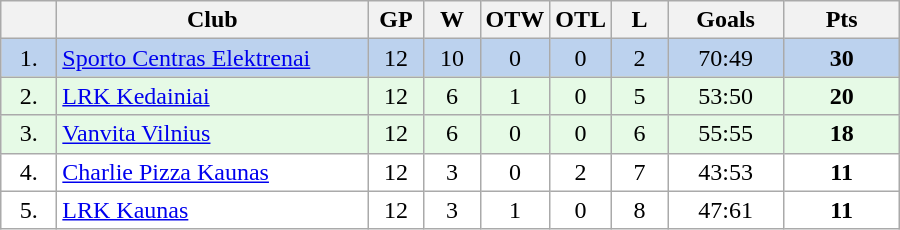<table class="wikitable">
<tr>
<th width="30"></th>
<th width="200">Club</th>
<th width="30">GP</th>
<th width="30">W</th>
<th width="30">OTW</th>
<th width="30">OTL</th>
<th width="30">L</th>
<th width="70">Goals</th>
<th width="70">Pts</th>
</tr>
<tr bgcolor="#BCD2EE" align="center">
<td>1.</td>
<td align="left"><a href='#'>Sporto Centras Elektrenai</a></td>
<td>12</td>
<td>10</td>
<td>0</td>
<td>0</td>
<td>2</td>
<td>70:49</td>
<td><strong>30</strong></td>
</tr>
<tr bgcolor="#e6fae6" align="center">
<td>2.</td>
<td align="left"><a href='#'>LRK Kedainiai</a></td>
<td>12</td>
<td>6</td>
<td>1</td>
<td>0</td>
<td>5</td>
<td>53:50</td>
<td><strong>20</strong></td>
</tr>
<tr bgcolor="#e6fae6" align="center">
<td>3.</td>
<td align="left"><a href='#'>Vanvita Vilnius</a></td>
<td>12</td>
<td>6</td>
<td>0</td>
<td>0</td>
<td>6</td>
<td>55:55</td>
<td><strong>18</strong></td>
</tr>
<tr bgcolor="#FFFFFF" align="center">
<td>4.</td>
<td align="left"><a href='#'>Charlie Pizza Kaunas</a></td>
<td>12</td>
<td>3</td>
<td>0</td>
<td>2</td>
<td>7</td>
<td>43:53</td>
<td><strong>11</strong></td>
</tr>
<tr bgcolor="#FFFFFF" align="center">
<td>5.</td>
<td align="left"><a href='#'>LRK Kaunas</a></td>
<td>12</td>
<td>3</td>
<td>1</td>
<td>0</td>
<td>8</td>
<td>47:61</td>
<td><strong>11</strong></td>
</tr>
</table>
